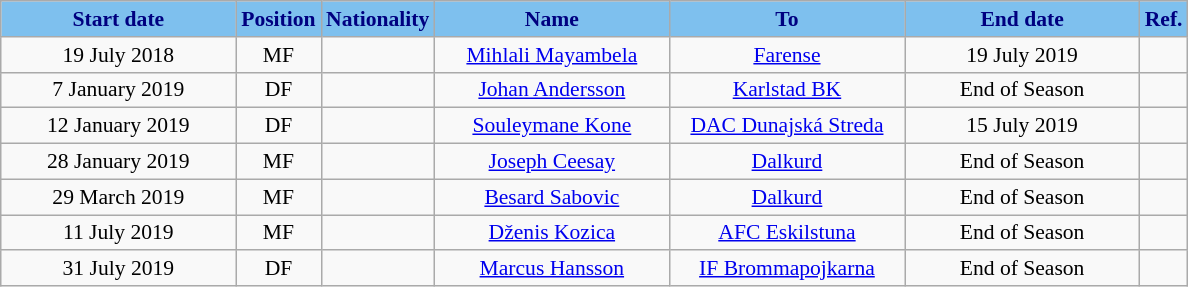<table class="wikitable"  style="text-align:center; font-size:90%; ">
<tr>
<th style="background:#7EC0EE; color:#000080; width:150px;">Start date</th>
<th style="background:#7EC0EE; color:#000080; width:50px;">Position</th>
<th style="background:#7EC0EE; color:#000080; width:50px;">Nationality</th>
<th style="background:#7EC0EE; color:#000080; width:150px;">Name</th>
<th style="background:#7EC0EE; color:#000080; width:150px;">To</th>
<th style="background:#7EC0EE; color:#000080; width:150px;">End date</th>
<th style="background:#7EC0EE; color:#000080; width:20px;">Ref.</th>
</tr>
<tr>
<td>19 July 2018</td>
<td>MF</td>
<td></td>
<td><a href='#'>Mihlali Mayambela</a></td>
<td><a href='#'>Farense</a></td>
<td>19 July 2019</td>
<td></td>
</tr>
<tr>
<td>7 January 2019</td>
<td>DF</td>
<td></td>
<td><a href='#'>Johan Andersson</a></td>
<td><a href='#'>Karlstad BK</a></td>
<td>End of Season</td>
<td></td>
</tr>
<tr>
<td>12 January 2019</td>
<td>DF</td>
<td></td>
<td><a href='#'>Souleymane Kone</a></td>
<td><a href='#'>DAC Dunajská Streda</a></td>
<td>15 July 2019</td>
<td></td>
</tr>
<tr>
<td>28 January 2019</td>
<td>MF</td>
<td></td>
<td><a href='#'>Joseph Ceesay</a></td>
<td><a href='#'>Dalkurd</a></td>
<td>End of Season</td>
<td></td>
</tr>
<tr>
<td>29 March 2019</td>
<td>MF</td>
<td></td>
<td><a href='#'>Besard Sabovic</a></td>
<td><a href='#'>Dalkurd</a></td>
<td>End of Season</td>
<td></td>
</tr>
<tr>
<td>11 July 2019</td>
<td>MF</td>
<td></td>
<td><a href='#'>Dženis Kozica</a></td>
<td><a href='#'>AFC Eskilstuna</a></td>
<td>End of Season</td>
<td></td>
</tr>
<tr>
<td>31 July 2019</td>
<td>DF</td>
<td></td>
<td><a href='#'>Marcus Hansson</a></td>
<td><a href='#'>IF Brommapojkarna</a></td>
<td>End of Season</td>
<td></td>
</tr>
</table>
